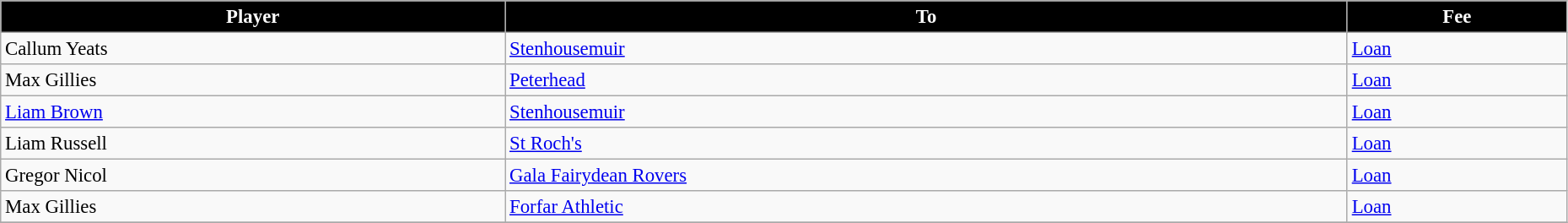<table class="wikitable" style="text-align:left; font-size:95%;width:98%;">
<tr>
<th style="background:black; color:white;">Player</th>
<th style="background:black; color:white;">To</th>
<th style="background:black; color:white;">Fee</th>
</tr>
<tr>
<td> Callum Yeats</td>
<td> <a href='#'>Stenhousemuir</a></td>
<td><a href='#'>Loan</a></td>
</tr>
<tr>
<td> Max Gillies</td>
<td> <a href='#'>Peterhead</a></td>
<td><a href='#'>Loan</a></td>
</tr>
<tr>
<td> <a href='#'>Liam Brown</a></td>
<td> <a href='#'>Stenhousemuir</a></td>
<td><a href='#'>Loan</a></td>
</tr>
<tr>
<td> Liam Russell</td>
<td> <a href='#'>St Roch's</a></td>
<td><a href='#'>Loan</a></td>
</tr>
<tr>
<td> Gregor Nicol</td>
<td> <a href='#'>Gala Fairydean Rovers</a></td>
<td><a href='#'>Loan</a></td>
</tr>
<tr>
<td> Max Gillies</td>
<td> <a href='#'>Forfar Athletic</a></td>
<td><a href='#'>Loan</a></td>
</tr>
<tr>
</tr>
</table>
